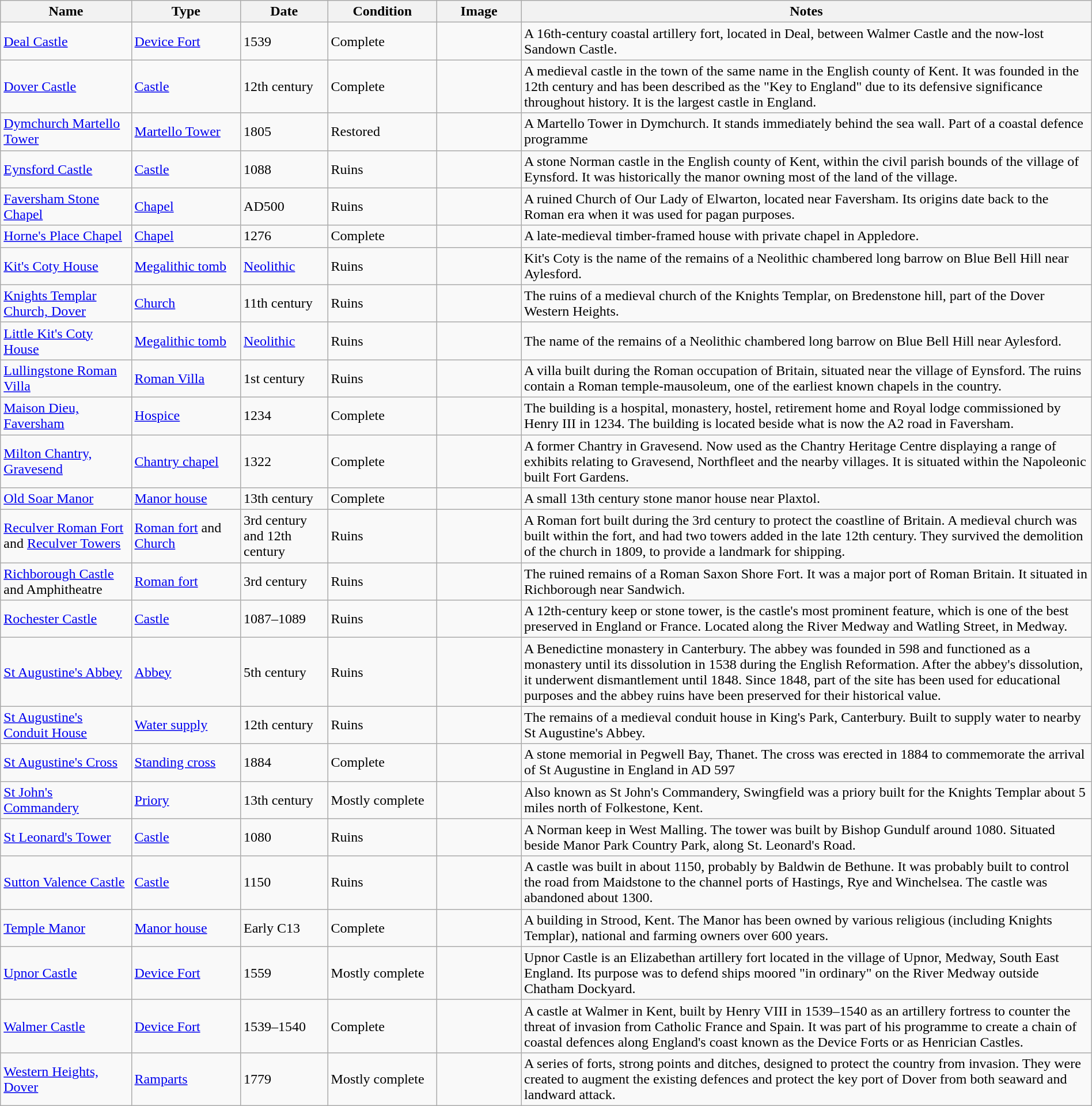<table class="wikitable sortable" width="100%">
<tr>
<th width="12%">Name</th>
<th width="10%">Type</th>
<th width="8%">Date</th>
<th width="10%">Condition</th>
<th class="unsortable" width="90px">Image</th>
<th class="unsortable">Notes</th>
</tr>
<tr>
<td><a href='#'>Deal Castle</a></td>
<td><a href='#'>Device Fort</a></td>
<td>1539</td>
<td>Complete</td>
<td></td>
<td>A 16th-century coastal artillery fort, located in Deal, between Walmer Castle and the now-lost Sandown Castle.</td>
</tr>
<tr>
<td><a href='#'>Dover Castle</a></td>
<td><a href='#'>Castle</a></td>
<td>12th century</td>
<td>Complete</td>
<td></td>
<td>A medieval castle in the town of the same name in the English county of Kent. It was founded in the 12th century and has been described as the "Key to England" due to its defensive significance throughout history. It is the largest castle in England.</td>
</tr>
<tr>
<td><a href='#'>Dymchurch Martello Tower</a></td>
<td><a href='#'>Martello Tower</a></td>
<td>1805</td>
<td>Restored</td>
<td></td>
<td>A Martello Tower in Dymchurch. It stands immediately behind the sea wall. Part of a coastal defence programme</td>
</tr>
<tr>
<td><a href='#'>Eynsford Castle</a></td>
<td><a href='#'>Castle</a></td>
<td>1088</td>
<td>Ruins</td>
<td></td>
<td>A stone Norman castle in the English county of Kent, within the civil parish bounds of the village of Eynsford. It was historically the manor owning most of the land of the village.</td>
</tr>
<tr>
<td><a href='#'>Faversham Stone Chapel</a></td>
<td><a href='#'>Chapel</a></td>
<td>AD500</td>
<td>Ruins</td>
<td></td>
<td>A ruined Church of Our Lady of Elwarton, located near Faversham. Its origins date back to the Roman era when it was used for pagan purposes.</td>
</tr>
<tr>
<td><a href='#'>Horne's Place Chapel</a></td>
<td><a href='#'>Chapel</a></td>
<td>1276</td>
<td>Complete</td>
<td></td>
<td>A late-medieval timber-framed house with private chapel in Appledore.</td>
</tr>
<tr>
<td><a href='#'>Kit's Coty House</a></td>
<td><a href='#'>Megalithic tomb</a></td>
<td><a href='#'>Neolithic</a></td>
<td>Ruins</td>
<td></td>
<td>Kit's Coty is the name of the remains of a Neolithic chambered long barrow on Blue Bell Hill near Aylesford.</td>
</tr>
<tr>
<td><a href='#'>Knights Templar Church, Dover</a></td>
<td><a href='#'>Church</a></td>
<td>11th century</td>
<td>Ruins</td>
<td></td>
<td>The ruins of a medieval church of the Knights Templar, on Bredenstone hill, part of the Dover Western Heights.</td>
</tr>
<tr>
<td><a href='#'>Little Kit's Coty House</a></td>
<td><a href='#'>Megalithic tomb</a></td>
<td><a href='#'>Neolithic</a></td>
<td>Ruins</td>
<td></td>
<td>The name of the remains of a Neolithic chambered long barrow on Blue Bell Hill near Aylesford.</td>
</tr>
<tr>
<td><a href='#'>Lullingstone Roman Villa</a></td>
<td><a href='#'>Roman Villa</a></td>
<td>1st century</td>
<td>Ruins</td>
<td></td>
<td>A villa built during the Roman occupation of Britain, situated near the village of Eynsford. The ruins contain a Roman temple-mausoleum, one of the earliest known chapels in the country.</td>
</tr>
<tr>
<td><a href='#'>Maison Dieu, Faversham</a></td>
<td><a href='#'>Hospice</a></td>
<td>1234</td>
<td>Complete</td>
<td></td>
<td>The building is a hospital, monastery, hostel, retirement home and Royal lodge commissioned by Henry III in 1234. The building is located beside what is now the A2 road in Faversham.</td>
</tr>
<tr>
<td><a href='#'>Milton Chantry, Gravesend</a></td>
<td><a href='#'>Chantry chapel</a></td>
<td>1322</td>
<td>Complete</td>
<td></td>
<td>A former Chantry in Gravesend. Now used as the Chantry Heritage Centre displaying a range of exhibits relating to Gravesend, Northfleet and the nearby villages. It is situated within the Napoleonic built Fort Gardens.</td>
</tr>
<tr>
<td><a href='#'>Old Soar Manor</a></td>
<td><a href='#'>Manor house</a></td>
<td>13th century</td>
<td>Complete</td>
<td></td>
<td>A small 13th century stone manor house near Plaxtol.</td>
</tr>
<tr>
<td><a href='#'>Reculver Roman Fort</a> and <a href='#'>Reculver Towers</a></td>
<td><a href='#'>Roman fort</a> and <a href='#'>Church</a></td>
<td>3rd century and 12th century</td>
<td>Ruins</td>
<td></td>
<td>A Roman fort built during the 3rd century to protect the coastline of Britain. A medieval church was built within the fort, and had two towers added in the late 12th century. They survived the demolition of the church in 1809, to provide a landmark for shipping.</td>
</tr>
<tr>
<td><a href='#'>Richborough Castle</a> and Amphitheatre</td>
<td><a href='#'>Roman fort</a></td>
<td>3rd century</td>
<td>Ruins</td>
<td></td>
<td>The ruined remains of a Roman Saxon Shore Fort. It was a major port of Roman Britain. It situated in Richborough near Sandwich.</td>
</tr>
<tr>
<td><a href='#'>Rochester Castle</a></td>
<td><a href='#'>Castle</a></td>
<td>1087–1089</td>
<td>Ruins</td>
<td></td>
<td>A 12th-century keep or stone tower, is the castle's most prominent feature, which is one of the best preserved in England or France. Located along the River Medway and Watling Street, in Medway.</td>
</tr>
<tr>
<td><a href='#'>St Augustine's Abbey</a></td>
<td><a href='#'>Abbey</a></td>
<td>5th century</td>
<td>Ruins</td>
<td></td>
<td>A Benedictine monastery in Canterbury. The abbey was founded in 598 and functioned as a monastery until its dissolution in 1538 during the English Reformation. After the abbey's dissolution, it underwent dismantlement until 1848. Since 1848, part of the site has been used for educational purposes and the abbey ruins have been preserved for their historical value.</td>
</tr>
<tr>
<td><a href='#'>St Augustine's Conduit House</a></td>
<td><a href='#'>Water supply</a></td>
<td>12th century</td>
<td>Ruins</td>
<td></td>
<td>The remains of a medieval conduit house in King's Park, Canterbury. Built to supply water to nearby St Augustine's Abbey.</td>
</tr>
<tr>
<td><a href='#'>St Augustine's Cross</a></td>
<td><a href='#'>Standing cross</a></td>
<td>1884</td>
<td>Complete</td>
<td></td>
<td>A stone memorial in Pegwell Bay, Thanet. The cross was erected in 1884 to commemorate the arrival of St Augustine in England in AD 597</td>
</tr>
<tr>
<td><a href='#'>St John's Commandery</a></td>
<td><a href='#'>Priory</a></td>
<td>13th century</td>
<td>Mostly complete</td>
<td></td>
<td>Also known as St John's Commandery, Swingfield was a priory built for the Knights Templar about 5 miles north of Folkestone, Kent.</td>
</tr>
<tr>
<td><a href='#'>St Leonard's Tower</a></td>
<td><a href='#'>Castle</a></td>
<td>1080</td>
<td>Ruins</td>
<td></td>
<td>A Norman keep in West Malling. The tower was built by Bishop Gundulf around 1080. Situated beside Manor Park Country Park, along St. Leonard's Road.</td>
</tr>
<tr>
<td><a href='#'>Sutton Valence Castle</a></td>
<td><a href='#'>Castle</a></td>
<td>1150</td>
<td>Ruins</td>
<td></td>
<td>A castle was built in about 1150, probably by Baldwin de Bethune. It was probably built to control the road from Maidstone to the channel ports of Hastings, Rye and Winchelsea. The castle was abandoned about 1300.</td>
</tr>
<tr>
<td><a href='#'>Temple Manor</a></td>
<td><a href='#'>Manor house</a></td>
<td>Early C13</td>
<td>Complete</td>
<td></td>
<td>A building in Strood, Kent. The Manor has been owned by various religious (including Knights Templar), national and farming owners over 600 years.</td>
</tr>
<tr>
<td><a href='#'>Upnor Castle</a></td>
<td><a href='#'>Device Fort</a></td>
<td>1559</td>
<td>Mostly complete</td>
<td></td>
<td>Upnor Castle is an Elizabethan artillery fort located in the village of Upnor, Medway, South East England. Its purpose was to defend ships moored "in ordinary" on the River Medway outside Chatham Dockyard.</td>
</tr>
<tr>
<td><a href='#'>Walmer Castle</a></td>
<td><a href='#'>Device Fort</a></td>
<td>1539–1540</td>
<td>Complete</td>
<td></td>
<td>A castle at Walmer in Kent, built by Henry VIII in 1539–1540 as an artillery fortress to counter the threat of invasion from Catholic France and Spain. It was part of his programme to create a chain of coastal defences along England's coast known as the Device Forts or as Henrician Castles.</td>
</tr>
<tr>
<td><a href='#'>Western Heights, Dover</a></td>
<td><a href='#'>Ramparts</a></td>
<td>1779</td>
<td>Mostly complete</td>
<td></td>
<td>A series of forts, strong points and ditches, designed to protect the country from invasion. They were created to augment the existing defences and protect the key port of Dover from both seaward and landward attack.</td>
</tr>
</table>
